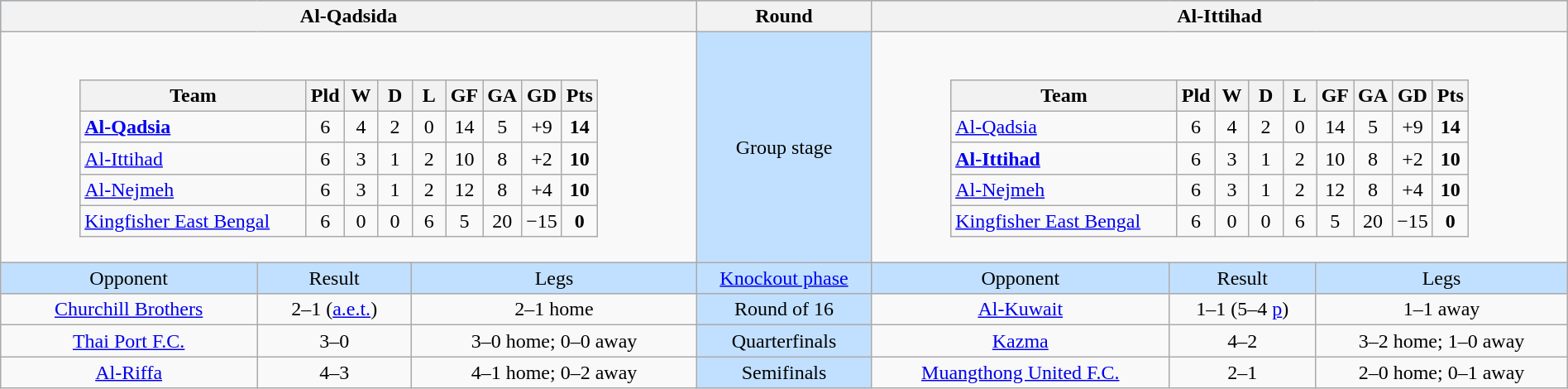<table class="wikitable" width="100%" style="text-align:center">
<tr valign=top bgcolor=#99ccff>
<th colspan=3 style="width:1*">Al-Qadsida</th>
<th><strong>Round</strong></th>
<th colspan=3 style="width:1*">Al-Ittihad</th>
</tr>
<tr>
<td colspan="3" align=center><br><table class="wikitable" style="text-align:center;">
<tr>
<th width=175>Team</th>
<th width=20 abbr="Played">Pld</th>
<th width=20 abbr="Won">W</th>
<th width=20 abbr="Drawn">D</th>
<th width=20 abbr="Lost">L</th>
<th width=20 abbr="Goals for">GF</th>
<th width=20 abbr="Goals against">GA</th>
<th width=20 abbr="Goal difference">GD</th>
<th width=20 abbr="Points">Pts</th>
</tr>
<tr>
<td align="left"> <strong><a href='#'>Al-Qadsia</a></strong></td>
<td>6</td>
<td>4</td>
<td>2</td>
<td>0</td>
<td>14</td>
<td>5</td>
<td>+9</td>
<td><strong>14</strong></td>
</tr>
<tr>
<td align="left"> <a href='#'>Al-Ittihad</a></td>
<td>6</td>
<td>3</td>
<td>1</td>
<td>2</td>
<td>10</td>
<td>8</td>
<td>+2</td>
<td><strong>10</strong></td>
</tr>
<tr>
<td align="left"> <a href='#'>Al-Nejmeh</a></td>
<td>6</td>
<td>3</td>
<td>1</td>
<td>2</td>
<td>12</td>
<td>8</td>
<td>+4</td>
<td><strong>10</strong></td>
</tr>
<tr>
<td align="left"> <a href='#'>Kingfisher East Bengal</a></td>
<td>6</td>
<td>0</td>
<td>0</td>
<td>6</td>
<td>5</td>
<td>20</td>
<td>−15</td>
<td><strong>0</strong></td>
</tr>
</table>
</td>
<td bgcolor=#c1e0ff>Group stage</td>
<td colspan=3 align=center><br><table class="wikitable" style="text-align:center;">
<tr>
<th width=175>Team</th>
<th width=20 abbr="Played">Pld</th>
<th width=20 abbr="Won">W</th>
<th width=20 abbr="Drawn">D</th>
<th width=20 abbr="Lost">L</th>
<th width=20 abbr="Goals for">GF</th>
<th width=20 abbr="Goals against">GA</th>
<th width=20 abbr="Goal difference">GD</th>
<th width=20 abbr="Points">Pts</th>
</tr>
<tr>
<td align="left"> <a href='#'>Al-Qadsia</a></td>
<td>6</td>
<td>4</td>
<td>2</td>
<td>0</td>
<td>14</td>
<td>5</td>
<td>+9</td>
<td><strong>14</strong></td>
</tr>
<tr>
<td align="left"> <strong><a href='#'>Al-Ittihad</a></strong></td>
<td>6</td>
<td>3</td>
<td>1</td>
<td>2</td>
<td>10</td>
<td>8</td>
<td>+2</td>
<td><strong>10</strong></td>
</tr>
<tr>
<td align="left"> <a href='#'>Al-Nejmeh</a></td>
<td>6</td>
<td>3</td>
<td>1</td>
<td>2</td>
<td>12</td>
<td>8</td>
<td>+4</td>
<td><strong>10</strong></td>
</tr>
<tr>
<td align="left"> <a href='#'>Kingfisher East Bengal</a></td>
<td>6</td>
<td>0</td>
<td>0</td>
<td>6</td>
<td>5</td>
<td>20</td>
<td>−15</td>
<td><strong>0</strong></td>
</tr>
</table>
</td>
</tr>
<tr valign=top bgcolor=#c1e0ff>
<td>Opponent</td>
<td>Result</td>
<td>Legs</td>
<td bgcolor=#c1e0ff><a href='#'>Knockout phase</a></td>
<td>Opponent</td>
<td>Result</td>
<td>Legs</td>
</tr>
<tr>
<td> <a href='#'>Churchill Brothers</a></td>
<td>2–1 (<a href='#'>a.e.t.</a>)</td>
<td>2–1 home</td>
<td bgcolor=#c1e0ff>Round of 16</td>
<td> <a href='#'>Al-Kuwait</a></td>
<td>1–1 (5–4 <a href='#'>p</a>)</td>
<td>1–1 away</td>
</tr>
<tr>
<td> <a href='#'>Thai Port F.C.</a></td>
<td>3–0</td>
<td>3–0 home; 0–0 away</td>
<td bgcolor=#c1e0ff>Quarterfinals</td>
<td> <a href='#'>Kazma</a></td>
<td>4–2</td>
<td>3–2 home; 1–0 away</td>
</tr>
<tr>
<td> <a href='#'>Al-Riffa</a></td>
<td>4–3</td>
<td>4–1 home; 0–2 away</td>
<td bgcolor=#c1e0ff>Semifinals</td>
<td> <a href='#'>Muangthong United F.C.</a></td>
<td>2–1</td>
<td>2–0 home; 0–1 away</td>
</tr>
</table>
